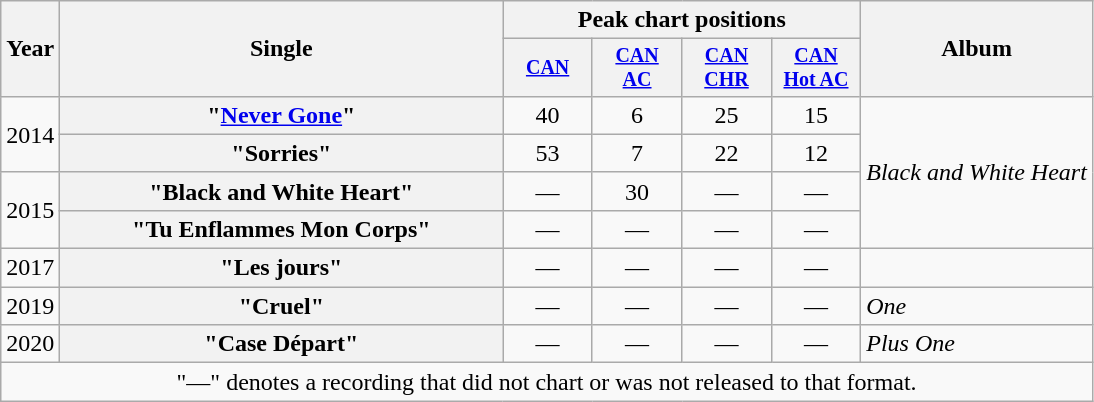<table class="wikitable plainrowheaders" style="text-align:center;">
<tr>
<th rowspan="2" style="width:1em;">Year</th>
<th rowspan="2" style="width:18em;">Single</th>
<th colspan="4">Peak chart positions</th>
<th rowspan="2">Album</th>
</tr>
<tr style="font-size:smaller;">
<th style="width:4em;"><a href='#'>CAN</a><br></th>
<th style="width:4em;"><a href='#'>CAN<br>AC</a><br></th>
<th style="width:4em;"><a href='#'>CAN<br>CHR</a><br></th>
<th style="width:4em;"><a href='#'>CAN<br>Hot AC</a><br></th>
</tr>
<tr>
<td rowspan="2">2014</td>
<th scope="row">"<a href='#'>Never Gone</a>"</th>
<td>40</td>
<td>6</td>
<td>25</td>
<td>15</td>
<td rowspan="4" align="left"><em>Black and White Heart</em></td>
</tr>
<tr>
<th scope="row">"Sorries"</th>
<td>53</td>
<td>7</td>
<td>22</td>
<td>12</td>
</tr>
<tr>
<td rowspan="2">2015</td>
<th scope="row">"Black and White Heart"</th>
<td>—</td>
<td>30</td>
<td>—</td>
<td>—</td>
</tr>
<tr>
<th scope="row">"Tu Enflammes Mon Corps"</th>
<td>—</td>
<td>—</td>
<td>—</td>
<td>—</td>
</tr>
<tr>
<td>2017</td>
<th scope="row">"Les jours"</th>
<td>—</td>
<td>—</td>
<td>—</td>
<td>—</td>
<td></td>
</tr>
<tr>
<td>2019</td>
<th scope="row">"Cruel"</th>
<td>—</td>
<td>—</td>
<td>—</td>
<td>—</td>
<td align="left"><em>One</em></td>
</tr>
<tr>
<td>2020</td>
<th scope="row">"Case Départ"</th>
<td>—</td>
<td>—</td>
<td>—</td>
<td>—</td>
<td align="left"><em>Plus One</em></td>
</tr>
<tr>
<td colspan="7">"—" denotes a recording that did not chart or was not released to that format.</td>
</tr>
</table>
